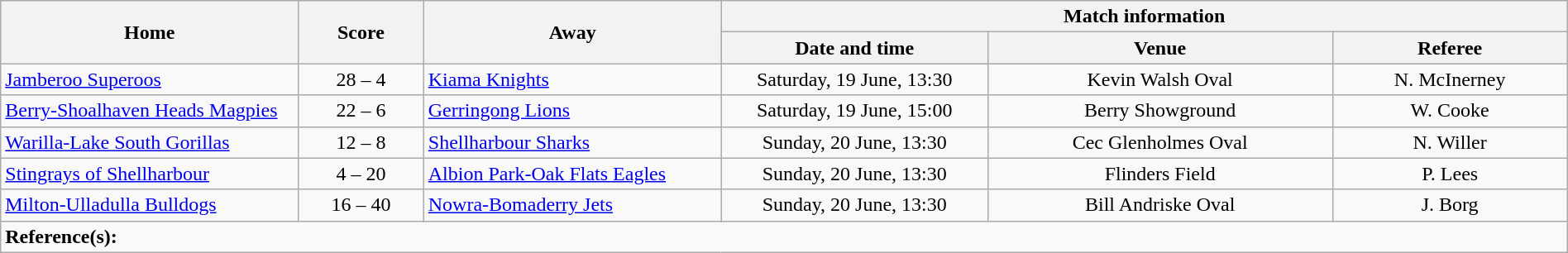<table class="wikitable" width="100% text-align:center;">
<tr>
<th rowspan="2" width="19%">Home</th>
<th rowspan="2" width="8%">Score</th>
<th rowspan="2" width="19%">Away</th>
<th colspan="3">Match information</th>
</tr>
<tr bgcolor="#CCCCCC">
<th width="17%">Date and time</th>
<th width="22%">Venue</th>
<th>Referee</th>
</tr>
<tr>
<td> <a href='#'>Jamberoo Superoos</a></td>
<td style="text-align:center;">28 – 4</td>
<td> <a href='#'>Kiama Knights</a></td>
<td style="text-align:center;">Saturday, 19 June, 13:30</td>
<td style="text-align:center;">Kevin Walsh Oval</td>
<td style="text-align:center;">N. McInerney</td>
</tr>
<tr>
<td> <a href='#'>Berry-Shoalhaven Heads Magpies</a></td>
<td style="text-align:center;">22 – 6</td>
<td> <a href='#'>Gerringong Lions</a></td>
<td style="text-align:center;">Saturday, 19 June, 15:00</td>
<td style="text-align:center;">Berry Showground</td>
<td style="text-align:center;">W. Cooke</td>
</tr>
<tr>
<td> <a href='#'>Warilla-Lake South Gorillas</a></td>
<td style="text-align:center;">12 – 8</td>
<td> <a href='#'>Shellharbour Sharks</a></td>
<td style="text-align:center;">Sunday, 20 June, 13:30</td>
<td style="text-align:center;">Cec Glenholmes Oval</td>
<td style="text-align:center;">N. Willer</td>
</tr>
<tr>
<td> <a href='#'>Stingrays of Shellharbour</a></td>
<td style="text-align:center;">4 – 20</td>
<td> <a href='#'>Albion Park-Oak Flats Eagles</a></td>
<td style="text-align:center;">Sunday, 20 June, 13:30</td>
<td style="text-align:center;">Flinders Field</td>
<td style="text-align:center;">P. Lees</td>
</tr>
<tr>
<td> <a href='#'>Milton-Ulladulla Bulldogs</a></td>
<td style="text-align:center;">16 – 40</td>
<td> <a href='#'>Nowra-Bomaderry Jets</a></td>
<td style="text-align:center;">Sunday, 20 June, 13:30</td>
<td style="text-align:center;">Bill Andriske Oval</td>
<td style="text-align:center;">J. Borg</td>
</tr>
<tr>
<td colspan="6"><strong>Reference(s):</strong> </td>
</tr>
</table>
